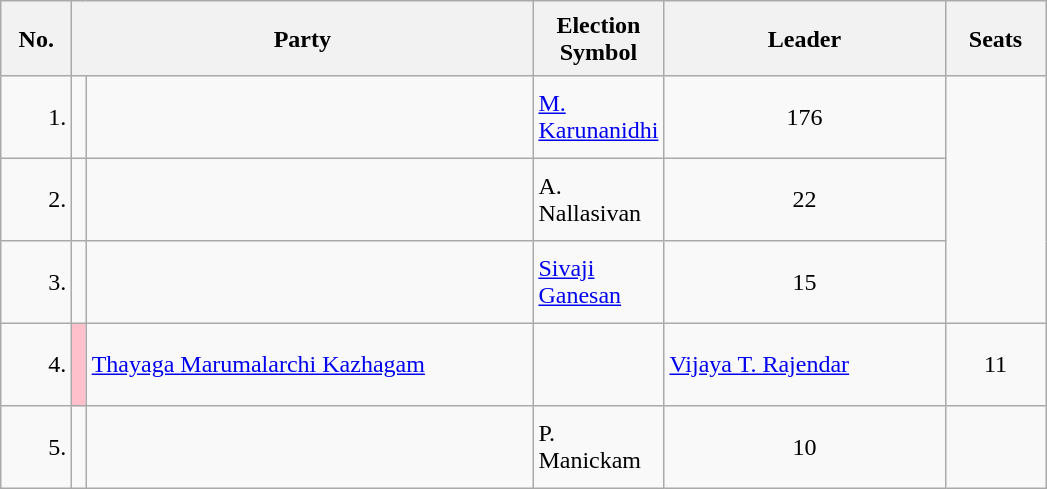<table class="wikitable">
<tr style="height: 50px;">
<th scope="col" style="width:40px;">No.<br></th>
<th scope="col" style="width:300px;" colspan="2">Party</th>
<th scope="col" style="width:80px;">Election Symbol</th>
<th scope="col" style="width:180px;">Leader</th>
<th scope="col" style="width:60px;">Seats</th>
</tr>
<tr style="height: 55px;">
<td style="text-align:right;">1.</td>
<td></td>
<td style="text-align:center;"></td>
<td><a href='#'>M. Karunanidhi</a></td>
<td style="text-align:center;">176</td>
</tr>
<tr style="height: 55px;">
<td style="text-align:right;">2.</td>
<td></td>
<td style="text-align:center;"></td>
<td>A. Nallasivan</td>
<td style="text-align:center;">22</td>
</tr>
<tr style="height: 55px;">
<td style="text-align:right;">3.</td>
<td></td>
<td style="text-align:center;"></td>
<td><a href='#'>Sivaji Ganesan</a></td>
<td style="text-align:center;">15</td>
</tr>
<tr style="height: 55px;">
<td style="text-align:right;">4.</td>
<td style="background-color: pink;"></td>
<td><a href='#'>Thayaga Marumalarchi Kazhagam</a></td>
<td style="text-align:center;"></td>
<td><a href='#'>Vijaya T. Rajendar</a></td>
<td style="text-align:center;">11</td>
</tr>
<tr style="height: 55px;">
<td style="text-align:right;">5.</td>
<td></td>
<td style="text-align:center;"></td>
<td>P. Manickam</td>
<td style="text-align:center;">10</td>
</tr>
</table>
